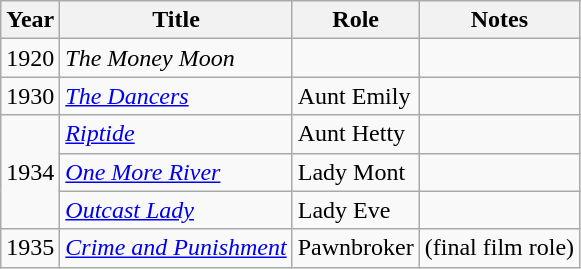<table class="wikitable">
<tr>
<th>Year</th>
<th>Title</th>
<th>Role</th>
<th>Notes</th>
</tr>
<tr>
<td>1920</td>
<td><em>The Money Moon</em></td>
<td></td>
<td></td>
</tr>
<tr>
<td>1930</td>
<td><em><a href='#'>The Dancers</a></em></td>
<td>Aunt Emily</td>
<td></td>
</tr>
<tr>
<td rowspan=3>1934</td>
<td><em><a href='#'>Riptide</a></em></td>
<td>Aunt Hetty</td>
<td></td>
</tr>
<tr>
<td><em><a href='#'>One More River</a></em></td>
<td>Lady Mont</td>
<td></td>
</tr>
<tr>
<td><em><a href='#'>Outcast Lady</a></em></td>
<td>Lady Eve</td>
<td></td>
</tr>
<tr>
<td>1935</td>
<td><em><a href='#'>Crime and Punishment</a></em></td>
<td>Pawnbroker</td>
<td>(final film role)</td>
</tr>
</table>
